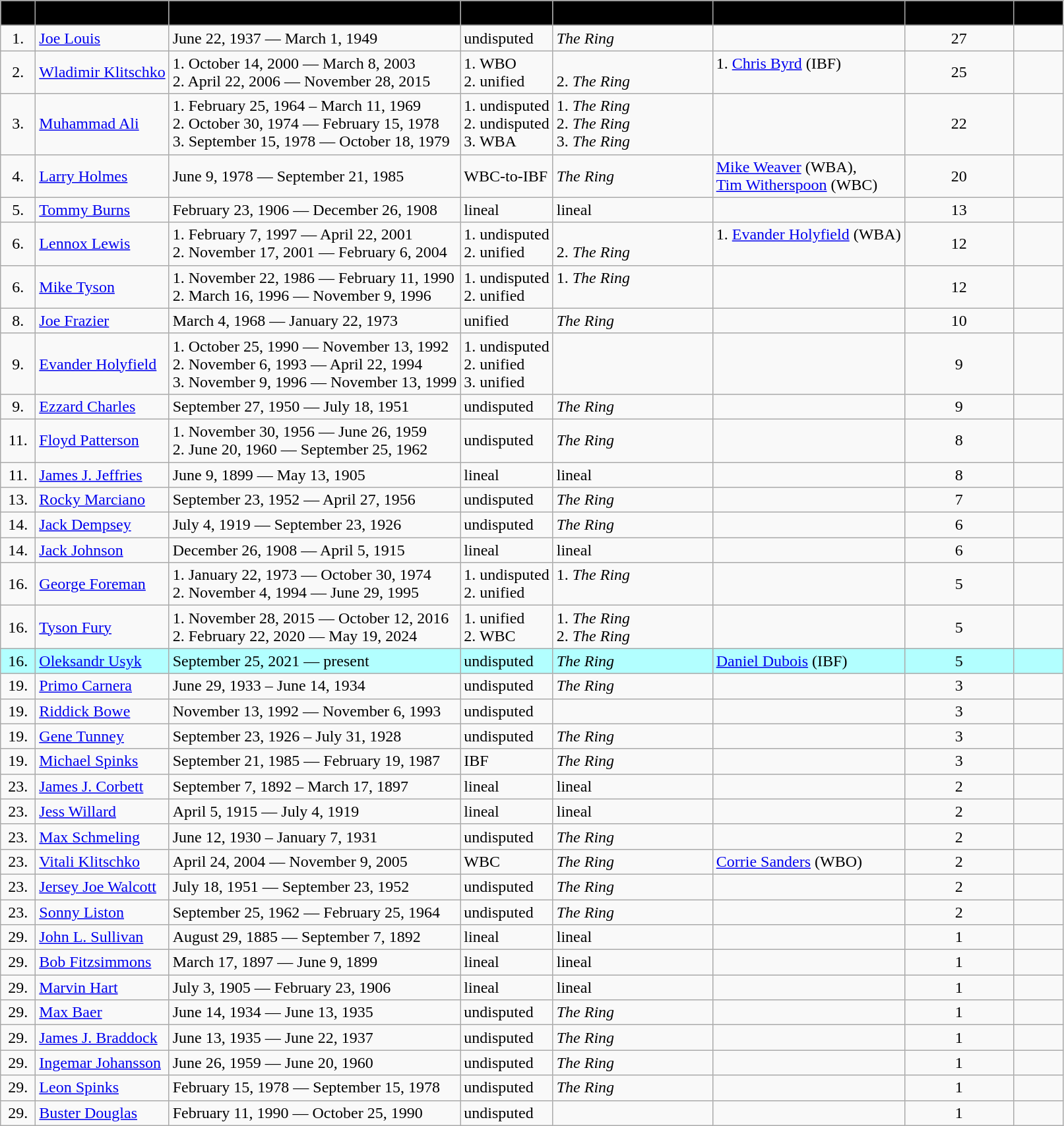<table class="wikitable sortable">
<tr>
<th style="background: #D1EEEE; background: black;« width=»10%"><span>Pos.</span></th>
<th style="background: #D1EEEE; background: black;« width=»10%"><span>Name</span></th>
<th style="background: #D1EEEE; background: black;« width=»10%"><span>Reign began-ended</span></th>
<th style="background: #D1EEEE; background: black;« width=»10%"><span>Recognition</span></th>
<th style="background: #D1EEEE; background: black;« width=»10%"><span>Additional recognition</span></th>
<th style="background: #D1EEEE; background: black;« width=»10%"><span></span></th>
<th style="background: #D1EEEE; background: black;« width=»10%"><span>Title fight wins</span></th>
<th style="background: #D1EEEE; background: black;« width=»10%"><span>Fights</span></th>
</tr>
<tr>
</tr>
<tr bgcolor=>
<td align="center">1.</td>
<td><a href='#'>Joe Louis</a></td>
<td>June 22, 1937 — March 1, 1949</td>
<td>undisputed</td>
<td><em>The Ring</em></td>
<td></td>
<td align="center">27</td>
<td></td>
</tr>
<tr>
<td align="center">2.</td>
<td><a href='#'>Wladimir Klitschko</a></td>
<td>1. October 14, 2000 — March 8, 2003<br>2. April 22, 2006 — November 28, 2015</td>
<td>1. WBO<br>2. unified</td>
<td><br>2. <em>The Ring</em></td>
<td>1. <a href='#'>Chris Byrd</a> (IBF)<br> <br></td>
<td align="center">25</td>
<td></td>
</tr>
<tr>
<td align="center">3.</td>
<td><a href='#'>Muhammad Ali</a></td>
<td>1. February 25, 1964 – March 11, 1969<br>2. October 30, 1974 — February 15, 1978<br>3. September 15, 1978 — October 18, 1979</td>
<td>1. undisputed<br>2. undisputed<br>3. WBA</td>
<td>1. <em>The Ring</em><br>2. <em>The Ring</em><br>3. <em>The Ring</em></td>
<td></td>
<td align="center">22</td>
<td></td>
</tr>
<tr>
<td align="center">4.</td>
<td><a href='#'>Larry Holmes</a></td>
<td>June 9, 1978 — September 21, 1985</td>
<td>WBC-to-IBF</td>
<td><em>The Ring</em></td>
<td><a href='#'>Mike Weaver</a> (WBA),<br><a href='#'>Tim Witherspoon</a> (WBC)</td>
<td align="center">20</td>
<td></td>
</tr>
<tr>
<td align="center">5.</td>
<td><a href='#'>Tommy Burns</a></td>
<td>February 23, 1906 — December 26, 1908</td>
<td>lineal</td>
<td>lineal</td>
<td></td>
<td align="center">13</td>
<td></td>
</tr>
<tr>
<td align="center">6.</td>
<td><a href='#'>Lennox Lewis</a></td>
<td>1. February 7, 1997 — April 22, 2001<br>2. November 17, 2001 — February 6, 2004</td>
<td>1. undisputed<br>2. unified</td>
<td><br>2. <em>The Ring</em></td>
<td>1. <a href='#'>Evander Holyfield</a> (WBA)<br> <br></td>
<td align="center">12</td>
<td></td>
</tr>
<tr>
<td align="center">6.</td>
<td><a href='#'>Mike Tyson</a></td>
<td>1. November 22, 1986 — February 11, 1990<br>2. March 16, 1996 — November 9, 1996</td>
<td>1. undisputed<br>2. unified</td>
<td>1. <em>The Ring</em><br><br></td>
<td></td>
<td align="center">12</td>
<td></td>
</tr>
<tr>
<td align="center">8.</td>
<td><a href='#'>Joe Frazier</a></td>
<td>March 4, 1968 — January 22, 1973</td>
<td>unified</td>
<td><em>The Ring</em></td>
<td></td>
<td align="center">10</td>
<td></td>
</tr>
<tr>
<td align="center">9.</td>
<td><a href='#'>Evander Holyfield</a></td>
<td>1. October 25, 1990 — November 13, 1992<br>2. November 6, 1993 — April 22, 1994<br>3. November 9, 1996 — November 13, 1999</td>
<td>1. undisputed<br>2. unified<br>3. unified</td>
<td></td>
<td></td>
<td align="center">9</td>
<td></td>
</tr>
<tr>
<td align="center">9.</td>
<td><a href='#'>Ezzard Charles</a></td>
<td>September 27, 1950 — July 18, 1951</td>
<td>undisputed</td>
<td><em>The Ring</em></td>
<td></td>
<td align="center">9</td>
<td></td>
</tr>
<tr>
<td align="center">11.</td>
<td><a href='#'>Floyd Patterson</a></td>
<td>1. November 30, 1956 — June 26, 1959<br>2. June 20, 1960 — September 25, 1962</td>
<td>undisputed</td>
<td><em>The Ring</em></td>
<td></td>
<td align="center">8</td>
<td></td>
</tr>
<tr>
<td align="center">11.</td>
<td><a href='#'>James J. Jeffries</a></td>
<td>June 9, 1899 — May 13, 1905</td>
<td>lineal</td>
<td>lineal</td>
<td></td>
<td align="center">8</td>
<td></td>
</tr>
<tr>
<td align="center">13.</td>
<td><a href='#'>Rocky Marciano</a></td>
<td>September 23, 1952 — April 27, 1956</td>
<td>undisputed</td>
<td><em>The Ring</em></td>
<td></td>
<td align="center">7</td>
<td></td>
</tr>
<tr>
<td align="center">14.</td>
<td><a href='#'>Jack Dempsey</a></td>
<td>July 4, 1919 — September 23, 1926</td>
<td>undisputed</td>
<td><em>The Ring</em></td>
<td></td>
<td align="center">6</td>
<td></td>
</tr>
<tr>
<td align="center">14.</td>
<td><a href='#'>Jack Johnson</a></td>
<td>December 26, 1908 — April 5, 1915</td>
<td>lineal</td>
<td>lineal</td>
<td></td>
<td align="center">6</td>
<td></td>
</tr>
<tr>
<td align="center">16.</td>
<td><a href='#'>George Foreman</a></td>
<td>1. January 22, 1973 — October 30, 1974<br>2. November 4, 1994 — June 29, 1995</td>
<td>1. undisputed<br>2. unified</td>
<td>1. <em>The Ring</em><br><br></td>
<td></td>
<td align="center">5</td>
<td></td>
</tr>
<tr>
<td align="center">16.</td>
<td><a href='#'>Tyson Fury</a></td>
<td>1. November 28, 2015 — October 12, 2016<br>2. February 22, 2020 — May 19, 2024</td>
<td>1. unified<br>2. WBC</td>
<td>1. <em>The Ring</em><br>2. <em>The Ring</em></td>
<td></td>
<td align="center">5</td>
<td></td>
</tr>
<tr bgcolor=#b2ffff>
<td align="center">16.</td>
<td><a href='#'>Oleksandr Usyk</a></td>
<td>September 25, 2021 — present</td>
<td>undisputed</td>
<td><em>The Ring</em></td>
<td><a href='#'>Daniel Dubois</a> (IBF)</td>
<td align="center">5</td>
<td></td>
</tr>
<tr>
<td align="center">19.</td>
<td><a href='#'>Primo Carnera</a></td>
<td>June 29, 1933 – June 14, 1934</td>
<td>undisputed</td>
<td><em>The Ring</em></td>
<td></td>
<td align="center">3</td>
<td></td>
</tr>
<tr>
<td align="center">19.</td>
<td><a href='#'>Riddick Bowe</a></td>
<td>November 13, 1992 — November 6, 1993</td>
<td>undisputed</td>
<td></td>
<td></td>
<td align="center">3</td>
<td></td>
</tr>
<tr>
<td align="center">19.</td>
<td><a href='#'>Gene Tunney</a></td>
<td>September 23, 1926 – July 31, 1928</td>
<td>undisputed</td>
<td><em>The Ring</em></td>
<td></td>
<td align="center">3</td>
<td></td>
</tr>
<tr>
<td align="center">19.</td>
<td><a href='#'>Michael Spinks</a></td>
<td>September 21, 1985 — February 19, 1987</td>
<td>IBF</td>
<td><em>The Ring</em></td>
<td></td>
<td align="center">3</td>
<td></td>
</tr>
<tr>
<td align="center">23.</td>
<td><a href='#'>James J. Corbett</a></td>
<td>September 7, 1892 – March 17, 1897</td>
<td>lineal</td>
<td>lineal</td>
<td></td>
<td align="center">2</td>
<td></td>
</tr>
<tr>
<td align="center">23.</td>
<td><a href='#'>Jess Willard</a></td>
<td>April 5, 1915 — July 4, 1919</td>
<td>lineal</td>
<td>lineal</td>
<td></td>
<td align="center">2</td>
<td></td>
</tr>
<tr>
<td align="center">23.</td>
<td><a href='#'>Max Schmeling</a></td>
<td>June 12, 1930 – January 7, 1931</td>
<td>undisputed</td>
<td><em>The Ring</em></td>
<td></td>
<td align="center">2</td>
<td></td>
</tr>
<tr>
<td align="center">23.</td>
<td><a href='#'>Vitali Klitschko</a></td>
<td>April 24, 2004 — November 9, 2005</td>
<td>WBC</td>
<td><em>The Ring</em></td>
<td><a href='#'>Corrie Sanders</a> (WBO)</td>
<td align="center">2</td>
<td></td>
</tr>
<tr>
<td align="center">23.</td>
<td><a href='#'>Jersey Joe Walcott</a></td>
<td>July 18, 1951 — September 23, 1952</td>
<td>undisputed</td>
<td><em>The Ring</em></td>
<td></td>
<td align="center">2</td>
<td></td>
</tr>
<tr>
<td align="center">23.</td>
<td><a href='#'>Sonny Liston</a></td>
<td>September 25, 1962 — February 25, 1964</td>
<td>undisputed</td>
<td><em>The Ring</em></td>
<td></td>
<td align="center">2</td>
<td></td>
</tr>
<tr>
<td align="center">29.</td>
<td><a href='#'>John L. Sullivan</a></td>
<td>August 29, 1885 — September 7, 1892</td>
<td>lineal</td>
<td>lineal</td>
<td></td>
<td align="center">1</td>
<td></td>
</tr>
<tr>
<td align="center">29.</td>
<td><a href='#'>Bob Fitzsimmons</a></td>
<td>March 17, 1897 — June 9, 1899</td>
<td>lineal</td>
<td>lineal</td>
<td></td>
<td align="center">1</td>
<td></td>
</tr>
<tr>
<td align="center">29.</td>
<td><a href='#'>Marvin Hart</a></td>
<td>July 3, 1905 — February 23, 1906</td>
<td>lineal</td>
<td>lineal</td>
<td></td>
<td align="center">1</td>
<td></td>
</tr>
<tr>
<td align="center">29.</td>
<td><a href='#'>Max Baer</a></td>
<td>June 14, 1934 — June 13, 1935</td>
<td>undisputed</td>
<td><em>The Ring</em></td>
<td></td>
<td align="center">1</td>
<td></td>
</tr>
<tr>
<td align="center">29.</td>
<td><a href='#'>James J. Braddock</a></td>
<td>June 13, 1935 — June 22, 1937</td>
<td>undisputed</td>
<td><em>The Ring</em></td>
<td></td>
<td align="center">1</td>
<td></td>
</tr>
<tr>
<td align="center">29.</td>
<td><a href='#'>Ingemar Johansson</a></td>
<td>June 26, 1959 — June 20, 1960</td>
<td>undisputed</td>
<td><em>The Ring</em></td>
<td></td>
<td align="center">1</td>
<td></td>
</tr>
<tr>
<td align="center">29.</td>
<td><a href='#'>Leon Spinks</a></td>
<td>February 15, 1978 — September 15, 1978</td>
<td>undisputed</td>
<td><em>The Ring</em></td>
<td></td>
<td align="center">1</td>
<td></td>
</tr>
<tr>
<td align="center">29.</td>
<td><a href='#'>Buster Douglas</a></td>
<td>February 11, 1990 — October 25, 1990</td>
<td>undisputed</td>
<td></td>
<td></td>
<td align="center">1</td>
<td></td>
</tr>
</table>
